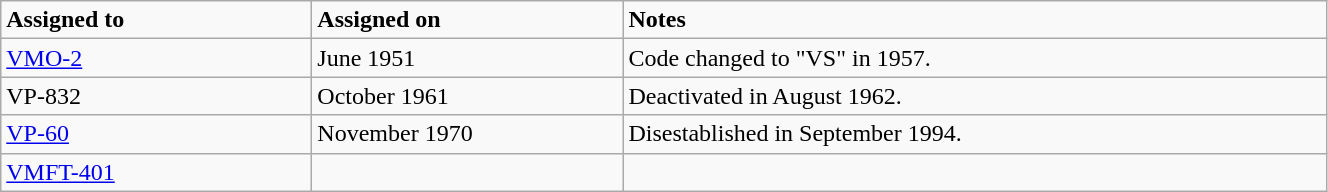<table class="wikitable" style="width: 70%;">
<tr>
<td style="width: 200px;"><strong>Assigned to</strong></td>
<td style="width: 200px;"><strong>Assigned on</strong></td>
<td><strong>Notes</strong></td>
</tr>
<tr>
<td><a href='#'>VMO-2</a></td>
<td>June 1951</td>
<td>Code changed to "VS" in 1957.</td>
</tr>
<tr>
<td>VP-832</td>
<td>October 1961</td>
<td>Deactivated in August 1962.</td>
</tr>
<tr>
<td><a href='#'>VP-60</a></td>
<td>November 1970</td>
<td>Disestablished in September 1994.</td>
</tr>
<tr>
<td><a href='#'>VMFT-401</a></td>
<td></td>
<td></td>
</tr>
</table>
